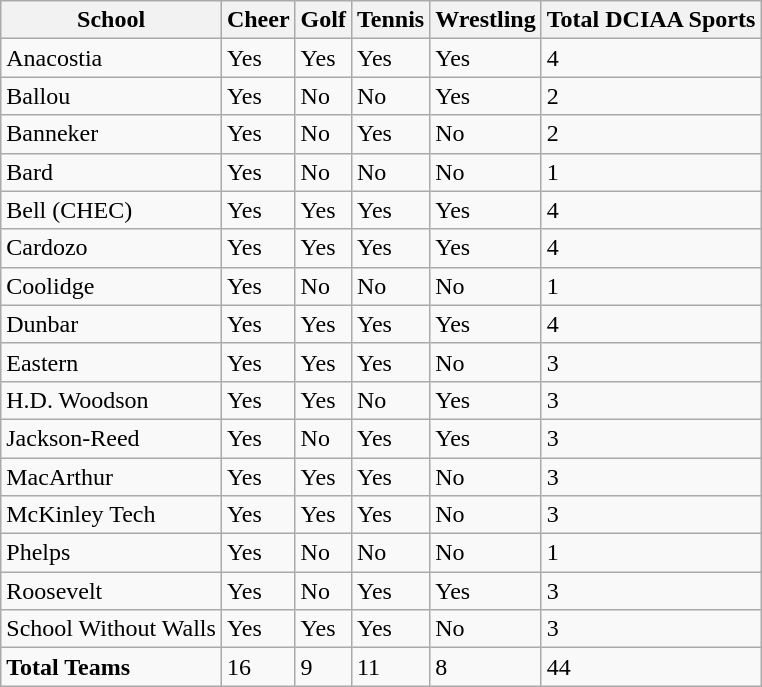<table class="wikitable sortable">
<tr>
<th>School</th>
<th>Cheer</th>
<th>Golf</th>
<th>Tennis</th>
<th>Wrestling</th>
<th>Total DCIAA Sports</th>
</tr>
<tr>
<td>Anacostia</td>
<td>Yes</td>
<td>Yes</td>
<td>Yes</td>
<td>Yes</td>
<td>4</td>
</tr>
<tr>
<td>Ballou</td>
<td>Yes</td>
<td>No</td>
<td>No</td>
<td>Yes</td>
<td>2</td>
</tr>
<tr>
<td>Banneker</td>
<td>Yes</td>
<td>No</td>
<td>Yes</td>
<td>No</td>
<td>2</td>
</tr>
<tr>
<td>Bard</td>
<td>Yes</td>
<td>No</td>
<td>No</td>
<td>No</td>
<td>1</td>
</tr>
<tr>
<td>Bell (CHEC)</td>
<td>Yes</td>
<td>Yes</td>
<td>Yes</td>
<td>Yes</td>
<td>4</td>
</tr>
<tr>
<td>Cardozo</td>
<td>Yes</td>
<td>Yes</td>
<td>Yes</td>
<td>Yes</td>
<td>4</td>
</tr>
<tr>
<td>Coolidge</td>
<td>Yes</td>
<td>No</td>
<td>No</td>
<td>No</td>
<td>1</td>
</tr>
<tr>
<td>Dunbar</td>
<td>Yes</td>
<td>Yes</td>
<td>Yes</td>
<td>Yes</td>
<td>4</td>
</tr>
<tr>
<td>Eastern</td>
<td>Yes</td>
<td>Yes</td>
<td>Yes</td>
<td>No</td>
<td>3</td>
</tr>
<tr>
<td>H.D. Woodson</td>
<td>Yes</td>
<td>Yes</td>
<td>No</td>
<td>Yes</td>
<td>3</td>
</tr>
<tr>
<td>Jackson-Reed</td>
<td>Yes</td>
<td>No</td>
<td>Yes</td>
<td>Yes</td>
<td>3</td>
</tr>
<tr>
<td>MacArthur</td>
<td>Yes</td>
<td>Yes</td>
<td>Yes</td>
<td>No</td>
<td>3</td>
</tr>
<tr>
<td>McKinley Tech</td>
<td>Yes</td>
<td>Yes</td>
<td>Yes</td>
<td>No</td>
<td>3</td>
</tr>
<tr>
<td>Phelps</td>
<td>Yes</td>
<td>No</td>
<td>No</td>
<td>No</td>
<td>1</td>
</tr>
<tr>
<td>Roosevelt</td>
<td>Yes</td>
<td>No</td>
<td>Yes</td>
<td>Yes</td>
<td>3</td>
</tr>
<tr>
<td>School Without Walls</td>
<td>Yes</td>
<td>Yes</td>
<td>Yes</td>
<td>No</td>
<td>3</td>
</tr>
<tr>
<td><strong>Total Teams</strong></td>
<td>16</td>
<td>9</td>
<td>11</td>
<td>8</td>
<td>44</td>
</tr>
</table>
